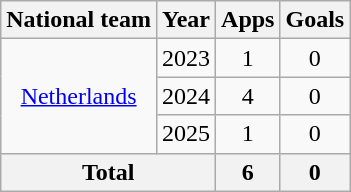<table class="wikitable" style="text-align:center">
<tr>
<th>National team</th>
<th>Year</th>
<th>Apps</th>
<th>Goals</th>
</tr>
<tr>
<td rowspan="3"><a href='#'>Netherlands</a></td>
<td>2023</td>
<td>1</td>
<td>0</td>
</tr>
<tr>
<td>2024</td>
<td>4</td>
<td>0</td>
</tr>
<tr>
<td>2025</td>
<td>1</td>
<td>0</td>
</tr>
<tr>
<th colspan="2">Total</th>
<th>6</th>
<th>0</th>
</tr>
</table>
